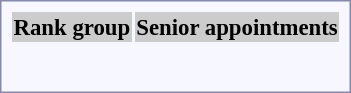<table style="border:1px solid #8888aa; background-color:#f7f8ff; padding:5px; font-size:95%; margin: 0px 12px 12px 0px; text-align:center;">
<tr bgcolor="#CCCCCC">
<th>Rank group</th>
<th colspan=2>Senior appointments</th>
</tr>
<tr>
<td rowspan=2><strong></strong></td>
<td></td>
<td></td>
</tr>
<tr>
<td></td>
<td></td>
</tr>
<tr>
<td rowspan=2><strong></strong></td>
<td></td>
</tr>
<tr>
<td></td>
</tr>
<tr>
<td rowspan=2><strong></strong></td>
<td></td>
</tr>
<tr>
<td></td>
</tr>
<tr>
</tr>
</table>
